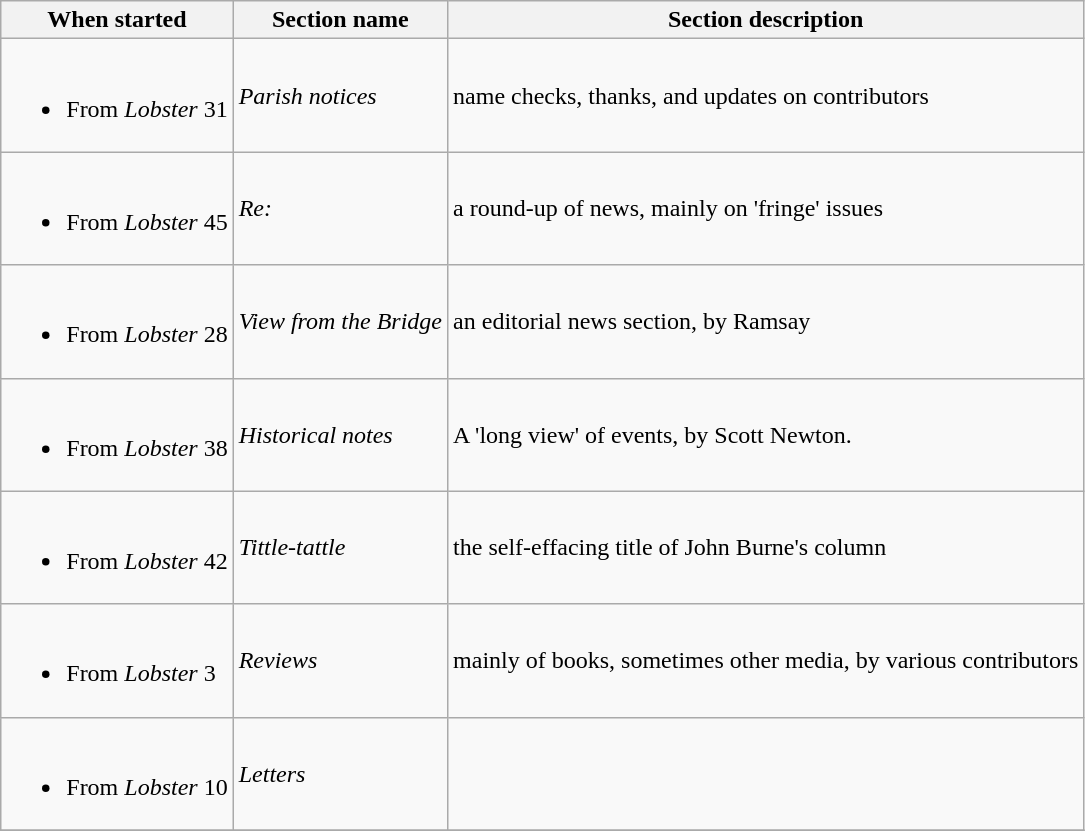<table class="wikitable">
<tr>
<th>When started</th>
<th>Section name</th>
<th>Section description</th>
</tr>
<tr>
<td><br><ul><li>From <em>Lobster</em> 31</li></ul></td>
<td><em>Parish notices</em></td>
<td>name checks, thanks, and updates on contributors</td>
</tr>
<tr>
<td><br><ul><li>From <em>Lobster</em> 45</li></ul></td>
<td><em>Re:</em></td>
<td>a round-up of news, mainly on 'fringe' issues</td>
</tr>
<tr>
<td><br><ul><li>From <em>Lobster</em> 28</li></ul></td>
<td><em>View from the Bridge</em></td>
<td>an editorial news section, by Ramsay</td>
</tr>
<tr>
<td><br><ul><li>From <em>Lobster</em> 38</li></ul></td>
<td><em>Historical notes</em></td>
<td>A 'long view' of events, by Scott Newton.</td>
</tr>
<tr>
<td><br><ul><li>From <em>Lobster</em> 42</li></ul></td>
<td><em>Tittle-tattle</em></td>
<td>the self-effacing title of John Burne's column</td>
</tr>
<tr>
<td><br><ul><li>From <em>Lobster</em> 3</li></ul></td>
<td><em>Reviews</em></td>
<td>mainly of books, sometimes other media, by various contributors</td>
</tr>
<tr>
<td><br><ul><li>From <em>Lobster</em> 10</li></ul></td>
<td><em>Letters</em></td>
<td></td>
</tr>
<tr>
</tr>
</table>
